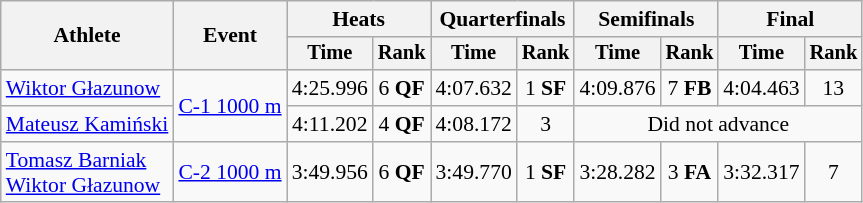<table class="wikitable" style="text-align:center; font-size:90%">
<tr>
<th rowspan=2>Athlete</th>
<th rowspan=2>Event</th>
<th colspan=2>Heats</th>
<th colspan=2>Quarterfinals</th>
<th colspan=2>Semifinals</th>
<th colspan=2>Final</th>
</tr>
<tr style="font-size:95%">
<th>Time</th>
<th>Rank</th>
<th>Time</th>
<th>Rank</th>
<th>Time</th>
<th>Rank</th>
<th>Time</th>
<th>Rank</th>
</tr>
<tr>
<td align=left><a href='#'>Wiktor Głazunow</a></td>
<td rowspan=2 align=left><a href='#'>C-1 1000 m</a></td>
<td>4:25.996</td>
<td>6 <strong>QF</strong></td>
<td>4:07.632</td>
<td>1 <strong>SF</strong></td>
<td>4:09.876</td>
<td>7 <strong>FB</strong></td>
<td>4:04.463</td>
<td>13</td>
</tr>
<tr>
<td align=left><a href='#'>Mateusz Kamiński</a></td>
<td>4:11.202</td>
<td>4 <strong>QF</strong></td>
<td>4:08.172</td>
<td>3</td>
<td colspan=4>Did not advance</td>
</tr>
<tr>
<td align=left><a href='#'>Tomasz Barniak</a><br><a href='#'>Wiktor Głazunow</a></td>
<td align=left><a href='#'>C-2 1000 m</a></td>
<td>3:49.956</td>
<td>6 <strong>QF</strong></td>
<td>3:49.770</td>
<td>1 <strong>SF</strong></td>
<td>3:28.282</td>
<td>3 <strong>FA</strong></td>
<td>3:32.317</td>
<td>7</td>
</tr>
</table>
